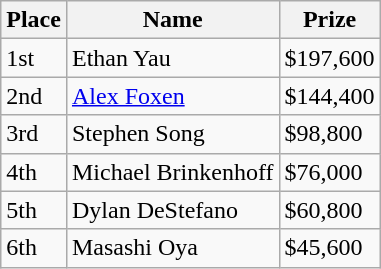<table class="wikitable">
<tr>
<th>Place</th>
<th>Name</th>
<th>Prize</th>
</tr>
<tr>
<td>1st</td>
<td> Ethan Yau</td>
<td>$197,600</td>
</tr>
<tr>
<td>2nd</td>
<td> <a href='#'>Alex Foxen</a></td>
<td>$144,400</td>
</tr>
<tr>
<td>3rd</td>
<td> Stephen Song</td>
<td>$98,800</td>
</tr>
<tr>
<td>4th</td>
<td> Michael Brinkenhoff</td>
<td>$76,000</td>
</tr>
<tr>
<td>5th</td>
<td> Dylan DeStefano</td>
<td>$60,800</td>
</tr>
<tr>
<td>6th</td>
<td> Masashi Oya</td>
<td>$45,600</td>
</tr>
</table>
